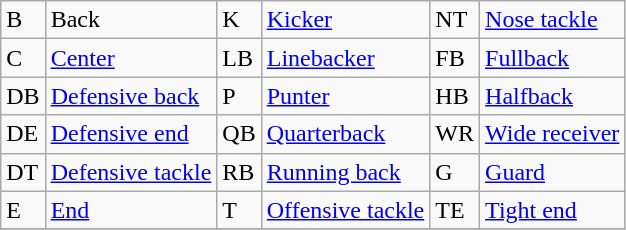<table class="wikitable">
<tr>
<td>B</td>
<td>Back</td>
<td>K</td>
<td><a href='#'>Kicker</a></td>
<td>NT</td>
<td><a href='#'>Nose tackle</a></td>
</tr>
<tr>
<td>C</td>
<td><a href='#'>Center</a></td>
<td>LB</td>
<td><a href='#'>Linebacker</a></td>
<td>FB</td>
<td><a href='#'>Fullback</a></td>
</tr>
<tr>
<td>DB</td>
<td><a href='#'>Defensive back</a></td>
<td>P</td>
<td><a href='#'>Punter</a></td>
<td>HB</td>
<td><a href='#'>Halfback</a></td>
</tr>
<tr>
<td>DE</td>
<td><a href='#'>Defensive end</a></td>
<td>QB</td>
<td><a href='#'>Quarterback</a></td>
<td>WR</td>
<td><a href='#'>Wide receiver</a></td>
</tr>
<tr>
<td>DT</td>
<td><a href='#'>Defensive tackle</a></td>
<td>RB</td>
<td><a href='#'>Running back</a></td>
<td>G</td>
<td><a href='#'>Guard</a></td>
</tr>
<tr>
<td>E</td>
<td><a href='#'>End</a></td>
<td>T</td>
<td><a href='#'>Offensive tackle</a></td>
<td>TE</td>
<td><a href='#'>Tight end</a></td>
</tr>
<tr>
</tr>
</table>
